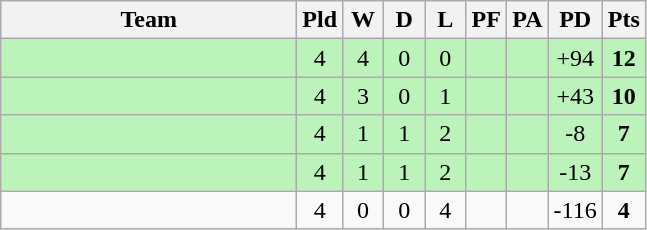<table class="wikitable" style="text-align:center;">
<tr>
<th width=190>Team</th>
<th width=20 abbr="Played">Pld</th>
<th width=20 abbr="Won">W</th>
<th width=20 abbr="Drawn">D</th>
<th width=20 abbr="Lost">L</th>
<th width=20 abbr="Points for">PF</th>
<th width=20 abbr="Points against">PA</th>
<th width=25 abbr="Points difference">PD</th>
<th width=20 abbr="Points">Pts</th>
</tr>
<tr bgcolor=BBF3BB>
<td align=left></td>
<td>4</td>
<td>4</td>
<td>0</td>
<td>0</td>
<td></td>
<td></td>
<td>+94</td>
<td><strong>12</strong></td>
</tr>
<tr bgcolor=BBF3BB>
<td align=left></td>
<td>4</td>
<td>3</td>
<td>0</td>
<td>1</td>
<td></td>
<td></td>
<td>+43</td>
<td><strong>10</strong></td>
</tr>
<tr bgcolor=BBF3BB>
<td align=left></td>
<td>4</td>
<td>1</td>
<td>1</td>
<td>2</td>
<td></td>
<td></td>
<td>-8</td>
<td><strong>7</strong></td>
</tr>
<tr bgcolor=BBF3BB>
<td align=left></td>
<td>4</td>
<td>1</td>
<td>1</td>
<td>2</td>
<td></td>
<td></td>
<td>-13</td>
<td><strong>7</strong></td>
</tr>
<tr>
<td align=left></td>
<td>4</td>
<td>0</td>
<td>0</td>
<td>4</td>
<td></td>
<td></td>
<td>-116</td>
<td><strong>4</strong></td>
</tr>
</table>
